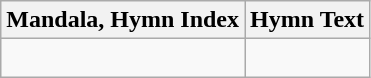<table class="wikitable">
<tr>
<th>Mandala, Hymn Index</th>
<th>Hymn Text</th>
</tr>
<tr>
<td><br></td>
<td><br></td>
</tr>
</table>
